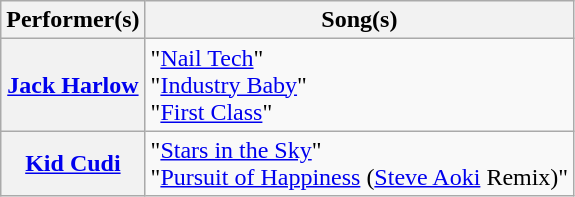<table class="wikitable plainrowheaders">
<tr>
<th scope="col">Performer(s)</th>
<th scope="col">Song(s)</th>
</tr>
<tr>
<th scope="row"><a href='#'>Jack Harlow</a></th>
<td>"<a href='#'>Nail Tech</a>"<br>"<a href='#'>Industry Baby</a>"<br>"<a href='#'>First Class</a>"</td>
</tr>
<tr>
<th scope="row"><a href='#'>Kid Cudi</a></th>
<td>"<a href='#'>Stars in the Sky</a>"<br>"<a href='#'>Pursuit of Happiness</a> (<a href='#'>Steve Aoki</a> Remix)"</td>
</tr>
</table>
